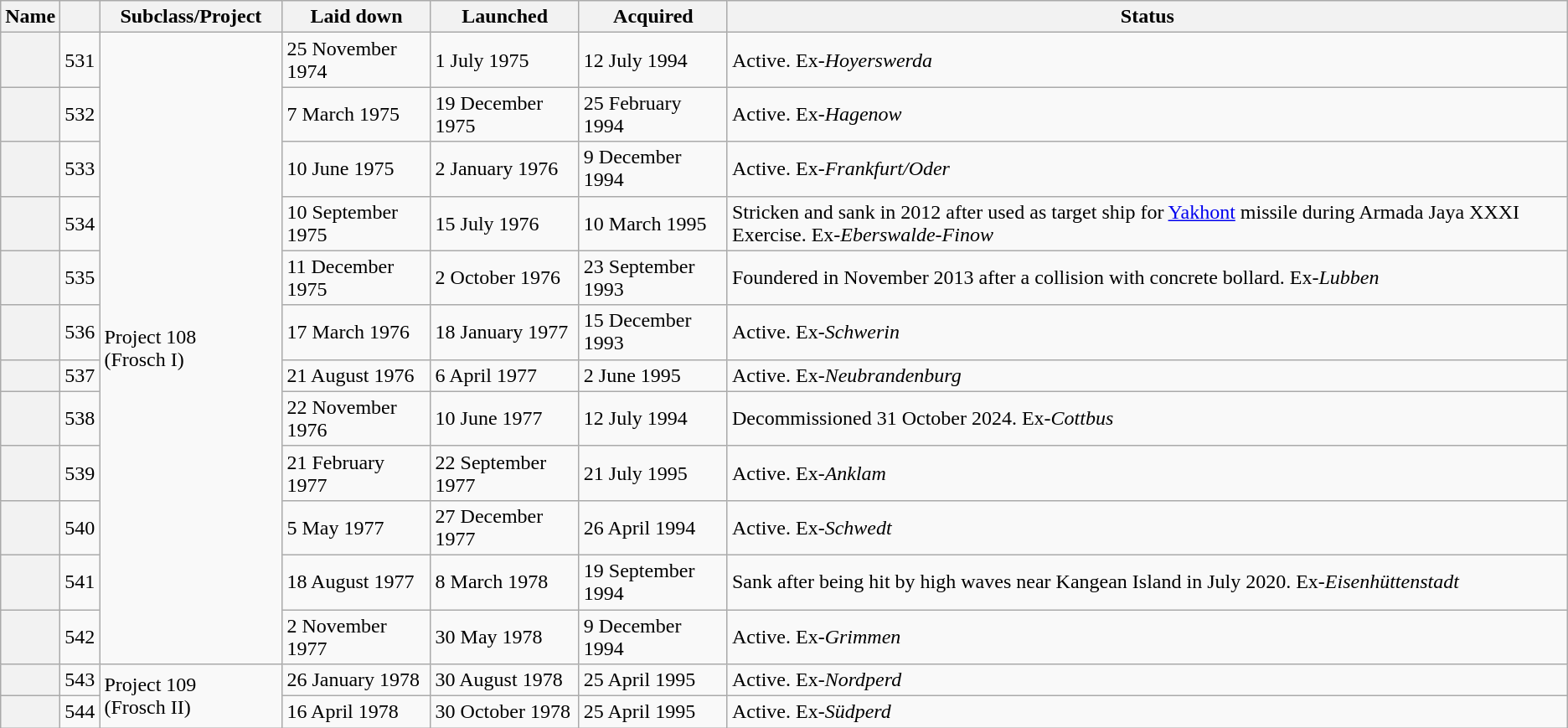<table class="sortable wikitable plainrowheaders">
<tr>
<th scope="col">Name</th>
<th scope="col"></th>
<th scope="col">Subclass/Project</th>
<th scope="col">Laid down</th>
<th scope="col">Launched</th>
<th scope="col">Acquired</th>
<th scope="col">Status</th>
</tr>
<tr>
<th scope="row"></th>
<td>531</td>
<td rowspan= 12>Project 108 (Frosch I)</td>
<td>25 November 1974</td>
<td>1 July 1975</td>
<td>12 July 1994</td>
<td>Active. Ex-<em>Hoyerswerda</em></td>
</tr>
<tr>
<th scope="row"></th>
<td>532</td>
<td>7 March 1975</td>
<td>19 December 1975</td>
<td>25 February 1994</td>
<td>Active. Ex-<em>Hagenow</em></td>
</tr>
<tr>
<th scope="row"></th>
<td>533</td>
<td>10 June 1975</td>
<td>2 January 1976</td>
<td>9 December 1994</td>
<td>Active. Ex-<em>Frankfurt/Oder</em></td>
</tr>
<tr>
<th scope="row"></th>
<td>534</td>
<td>10 September 1975</td>
<td>15 July 1976</td>
<td>10 March 1995</td>
<td>Stricken and sank in 2012 after used as target ship for <a href='#'>Yakhont</a> missile during Armada Jaya XXXI Exercise. Ex-<em>Eberswalde-Finow</em></td>
</tr>
<tr>
<th scope="row"></th>
<td>535</td>
<td>11 December 1975</td>
<td>2 October 1976</td>
<td>23 September 1993</td>
<td>Foundered in November 2013 after a collision with concrete bollard. Ex-<em>Lubben</em></td>
</tr>
<tr>
<th scope="row"></th>
<td>536</td>
<td>17 March 1976</td>
<td>18 January 1977</td>
<td>15 December 1993</td>
<td>Active. Ex-<em>Schwerin</em></td>
</tr>
<tr>
<th scope="row"></th>
<td>537</td>
<td>21 August 1976</td>
<td>6 April 1977</td>
<td>2 June 1995</td>
<td>Active. Ex-<em>Neubrandenburg</em></td>
</tr>
<tr>
<th scope="row"></th>
<td>538</td>
<td>22 November 1976</td>
<td>10 June 1977</td>
<td>12 July 1994</td>
<td>Decommissioned 31 October 2024. Ex-<em>Cottbus</em></td>
</tr>
<tr>
<th scope="row"></th>
<td>539</td>
<td>21 February 1977</td>
<td>22 September 1977</td>
<td>21 July 1995</td>
<td>Active. Ex-<em>Anklam</em></td>
</tr>
<tr>
<th scope="row"></th>
<td>540</td>
<td>5 May 1977</td>
<td>27 December 1977</td>
<td>26 April 1994</td>
<td>Active. Ex-<em>Schwedt</em></td>
</tr>
<tr>
<th scope="row"></th>
<td>541</td>
<td>18 August 1977</td>
<td>8 March 1978</td>
<td>19 September 1994</td>
<td>Sank after being hit by high waves near Kangean Island in July 2020. Ex-<em>Eisenhüttenstadt</em></td>
</tr>
<tr>
<th scope="row"></th>
<td>542</td>
<td>2 November 1977</td>
<td>30 May 1978</td>
<td>9 December 1994</td>
<td>Active. Ex-<em>Grimmen</em></td>
</tr>
<tr>
<th scope="row"></th>
<td>543</td>
<td rowspan= 2>Project 109 (Frosch II)</td>
<td>26 January 1978</td>
<td>30 August 1978</td>
<td>25 April 1995</td>
<td>Active. Ex-<em>Nordperd</em></td>
</tr>
<tr>
<th scope="row"></th>
<td>544</td>
<td>16 April 1978</td>
<td>30 October 1978</td>
<td>25 April 1995</td>
<td>Active. Ex-<em>Südperd</em></td>
</tr>
</table>
